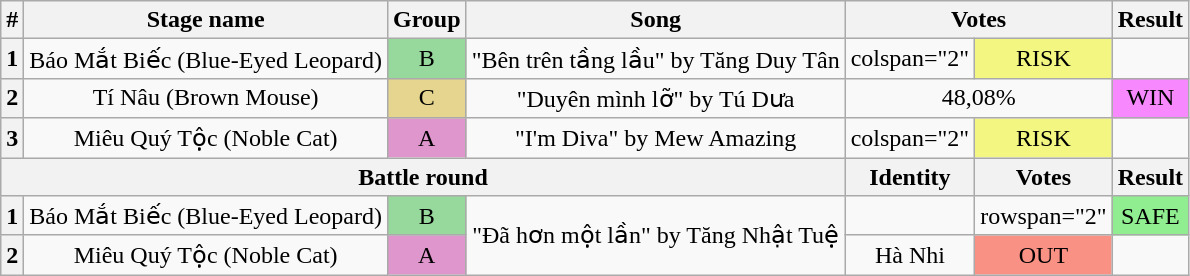<table class="wikitable plainrowheaders" style="text-align: center;">
<tr>
<th>#</th>
<th>Stage name</th>
<th>Group</th>
<th>Song</th>
<th colspan="2">Votes</th>
<th>Result</th>
</tr>
<tr>
<th>1</th>
<td>Báo Mắt Biếc (Blue-Eyed Leopard)</td>
<td bgcolor="#97D89D">B</td>
<td>"Bên trên tầng lầu" by Tăng Duy Tân</td>
<td>colspan="2" </td>
<td bgcolor="#F3F781">RISK</td>
</tr>
<tr>
<th>2</th>
<td>Tí Nâu (Brown Mouse)</td>
<td bgcolor="#E5D58E">C</td>
<td>"Duyên mình lỡ" by Tú Dưa</td>
<td colspan="2">48,08%</td>
<td bgcolor="#F888FD">WIN</td>
</tr>
<tr>
<th>3</th>
<td>Miêu Quý Tộc (Noble Cat)</td>
<td bgcolor="#DE96CD">A</td>
<td>"I'm Diva" by Mew Amazing</td>
<td>colspan="2" </td>
<td bgcolor="#F3F781">RISK</td>
</tr>
<tr>
<th colspan="4">Battle round</th>
<th>Identity</th>
<th>Votes</th>
<th>Result</th>
</tr>
<tr>
<th>1</th>
<td>Báo Mắt Biếc (Blue-Eyed Leopard)</td>
<td bgcolor="#97D89D">B</td>
<td rowspan="2">"Đã hơn một lần" by Tăng Nhật Tuệ</td>
<td></td>
<td>rowspan="2" </td>
<td bgcolor=lightgreen>SAFE</td>
</tr>
<tr>
<th>2</th>
<td>Miêu Quý Tộc (Noble Cat)</td>
<td bgcolor="#DE96CD">A</td>
<td>Hà Nhi</td>
<td bgcolor="#F99185">OUT</td>
</tr>
</table>
